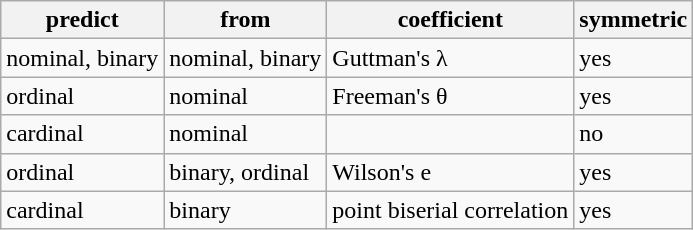<table class="wikitable">
<tr>
<th>predict</th>
<th>from</th>
<th>coefficient</th>
<th>symmetric</th>
</tr>
<tr>
<td>nominal, binary</td>
<td>nominal, binary</td>
<td>Guttman's λ</td>
<td>yes</td>
</tr>
<tr>
<td>ordinal</td>
<td>nominal</td>
<td>Freeman's θ</td>
<td>yes</td>
</tr>
<tr>
<td>cardinal</td>
<td>nominal</td>
<td></td>
<td>no</td>
</tr>
<tr>
<td>ordinal</td>
<td>binary, ordinal</td>
<td>Wilson's e </td>
<td>yes</td>
</tr>
<tr>
<td>cardinal</td>
<td>binary</td>
<td>point biserial correlation</td>
<td>yes</td>
</tr>
</table>
